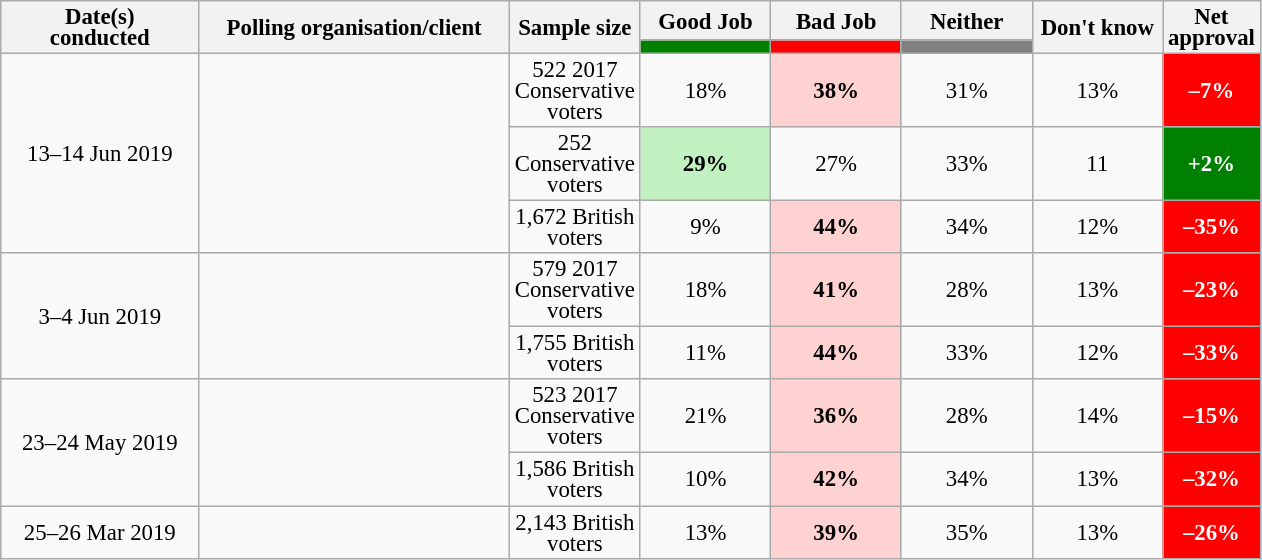<table class="wikitable collapsible sortable" style="text-align:center;font-size:95%;line-height:14px;">
<tr>
<th rowspan="2" style="width:125px;">Date(s)<br>conducted</th>
<th rowspan="2" style="width:200px;">Polling organisation/client</th>
<th rowspan="2" style="width:60px;">Sample size</th>
<th class="unsortable" style="width:80px;">Good Job</th>
<th class="unsortable" style="width: 80px;">Bad Job</th>
<th class="unsortable" style="width:80px;">Neither</th>
<th rowspan="2" class="unsortable" style="width:80px;">Don't know</th>
<th rowspan="2" class="unsortable" style="width:20px;">Net approval</th>
</tr>
<tr>
<th class="unsortable" style="background:green;width:60px;"></th>
<th class="unsortable" style="background:red;width:60px;"></th>
<th class="unsortable" style="background:grey;width:60px;"></th>
</tr>
<tr>
<td rowspan="3">13–14 Jun 2019</td>
<td rowspan="3"></td>
<td>522 2017 Conservative voters</td>
<td>18%</td>
<td style="background:#FFD2D2"><strong>38%</strong></td>
<td>31%</td>
<td>13%</td>
<td style="background:red;color:white;"><strong>–7%</strong></td>
</tr>
<tr>
<td>252 Conservative voters</td>
<td style="background:#C1F0C1"><strong>29%</strong></td>
<td>27%</td>
<td>33%</td>
<td>11</td>
<td style="background:green;color:white;"><strong>+2%</strong></td>
</tr>
<tr>
<td>1,672 British voters</td>
<td>9%</td>
<td style="background:#FFD2D2"><strong>44%</strong></td>
<td>34%</td>
<td>12%</td>
<td style="background:red;color:white;"><strong>–35%</strong></td>
</tr>
<tr>
<td rowspan="2">3–4 Jun 2019</td>
<td rowspan="2"></td>
<td>579 2017 Conservative voters</td>
<td>18%</td>
<td style="background:#FFD2D2"><strong>41%</strong></td>
<td>28%</td>
<td>13%</td>
<td style="background:red;color:white;"><strong>–23%</strong></td>
</tr>
<tr>
<td>1,755 British voters</td>
<td>11%</td>
<td style="background:#FFD2D2"><strong>44%</strong></td>
<td>33%</td>
<td>12%</td>
<td style="background:red;color:white;"><strong>–33%</strong></td>
</tr>
<tr>
<td rowspan="2">23–24 May 2019</td>
<td rowspan="2"></td>
<td>523 2017 Conservative voters</td>
<td>21%</td>
<td style="background:#FFD2D2"><strong>36%</strong></td>
<td>28%</td>
<td>14%</td>
<td style="background:red;color:white;"><strong>–15%</strong></td>
</tr>
<tr>
<td>1,586 British voters</td>
<td>10%</td>
<td style="background:#FFD2D2"><strong>42%</strong></td>
<td>34%</td>
<td>13%</td>
<td style="background:red;color:white;"><strong>–32%</strong></td>
</tr>
<tr>
<td>25–26 Mar 2019</td>
<td></td>
<td>2,143 British voters</td>
<td>13%</td>
<td style="background:#FFD2D2"><strong>39%</strong></td>
<td>35%</td>
<td>13%</td>
<td style="background:red;color:white;"><strong>–26%</strong></td>
</tr>
</table>
